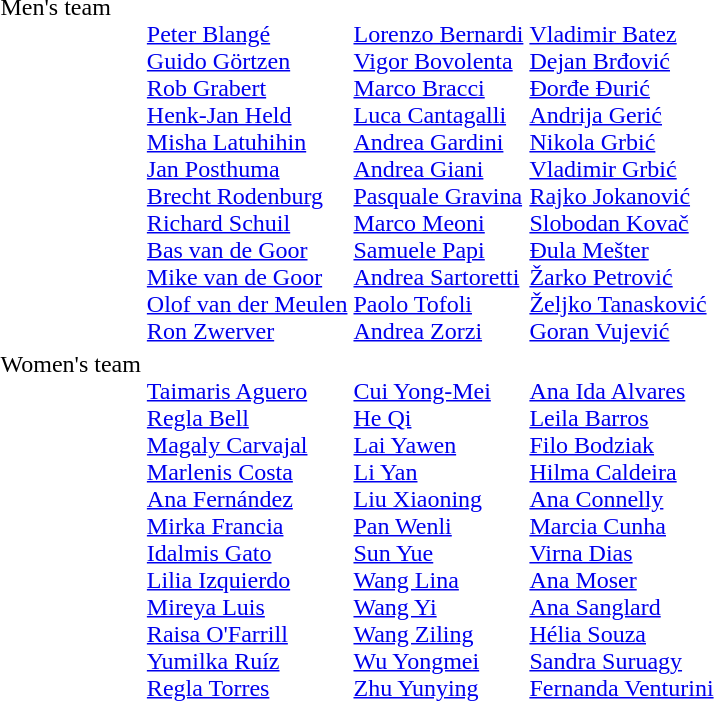<table>
<tr valign="top">
<td>Men's team<br></td>
<td><br><a href='#'>Peter Blangé</a><br><a href='#'>Guido Görtzen</a><br><a href='#'>Rob Grabert</a><br><a href='#'>Henk-Jan Held</a><br><a href='#'>Misha Latuhihin</a><br><a href='#'>Jan Posthuma</a><br><a href='#'>Brecht Rodenburg</a><br><a href='#'>Richard Schuil</a><br><a href='#'>Bas van de Goor</a><br><a href='#'>Mike van de Goor</a><br><a href='#'>Olof van der Meulen</a><br><a href='#'>Ron Zwerver</a></td>
<td><br><a href='#'>Lorenzo Bernardi</a><br><a href='#'>Vigor Bovolenta</a><br><a href='#'>Marco Bracci</a><br><a href='#'>Luca Cantagalli</a><br><a href='#'>Andrea Gardini</a><br><a href='#'>Andrea Giani</a><br><a href='#'>Pasquale Gravina</a><br><a href='#'>Marco Meoni</a><br><a href='#'>Samuele Papi</a><br><a href='#'>Andrea Sartoretti</a><br><a href='#'>Paolo Tofoli</a><br><a href='#'>Andrea Zorzi</a></td>
<td><br><a href='#'>Vladimir Batez</a><br><a href='#'>Dejan Brđović</a><br><a href='#'>Đorđe Đurić</a><br><a href='#'>Andrija Gerić</a><br><a href='#'>Nikola Grbić</a><br><a href='#'>Vladimir Grbić</a><br><a href='#'>Rajko Jokanović</a><br><a href='#'>Slobodan Kovač</a><br><a href='#'>Đula Mešter</a><br><a href='#'>Žarko Petrović</a><br><a href='#'>Željko Tanasković</a><br><a href='#'>Goran Vujević</a></td>
</tr>
<tr valign="top">
<td>Women's team<br></td>
<td><br><a href='#'>Taimaris Aguero</a><br><a href='#'>Regla Bell</a><br><a href='#'>Magaly Carvajal</a><br><a href='#'>Marlenis Costa</a><br><a href='#'>Ana Fernández</a><br><a href='#'>Mirka Francia</a><br><a href='#'>Idalmis Gato</a><br><a href='#'>Lilia Izquierdo</a><br><a href='#'>Mireya Luis</a><br><a href='#'>Raisa O'Farrill</a><br><a href='#'>Yumilka Ruíz</a><br><a href='#'>Regla Torres</a></td>
<td><br><a href='#'>Cui Yong-Mei</a><br><a href='#'>He Qi</a><br><a href='#'>Lai Yawen</a><br><a href='#'>Li Yan</a><br><a href='#'>Liu Xiaoning</a><br><a href='#'>Pan Wenli</a><br><a href='#'>Sun Yue</a><br><a href='#'>Wang Lina</a><br><a href='#'>Wang Yi</a><br><a href='#'>Wang Ziling</a><br><a href='#'>Wu Yongmei</a><br><a href='#'>Zhu Yunying</a></td>
<td><br><a href='#'>Ana Ida Alvares</a><br><a href='#'>Leila Barros</a><br><a href='#'>Filo Bodziak</a><br><a href='#'>Hilma Caldeira</a><br><a href='#'>Ana Connelly</a><br><a href='#'>Marcia Cunha</a><br><a href='#'>Virna Dias</a><br><a href='#'>Ana Moser</a><br><a href='#'>Ana Sanglard</a><br><a href='#'>Hélia Souza</a><br><a href='#'>Sandra Suruagy</a><br><a href='#'>Fernanda Venturini</a></td>
</tr>
</table>
